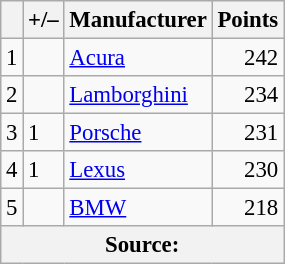<table class="wikitable" style="font-size: 95%;">
<tr>
<th scope="col"></th>
<th scope="col">+/–</th>
<th scope="col">Manufacturer</th>
<th scope="col">Points</th>
</tr>
<tr>
<td align=center>1</td>
<td align="left"></td>
<td> <a href='#'>Acura</a></td>
<td align=right>242</td>
</tr>
<tr>
<td align=center>2</td>
<td align="left"></td>
<td> <a href='#'>Lamborghini</a></td>
<td align=right>234</td>
</tr>
<tr>
<td align=center>3</td>
<td align="left"> 1</td>
<td> <a href='#'>Porsche</a></td>
<td align=right>231</td>
</tr>
<tr>
<td align=center>4</td>
<td align="left"> 1</td>
<td> <a href='#'>Lexus</a></td>
<td align=right>230</td>
</tr>
<tr>
<td align=center>5</td>
<td align="left"></td>
<td> <a href='#'>BMW</a></td>
<td align=right>218</td>
</tr>
<tr>
<th colspan=5>Source:</th>
</tr>
</table>
